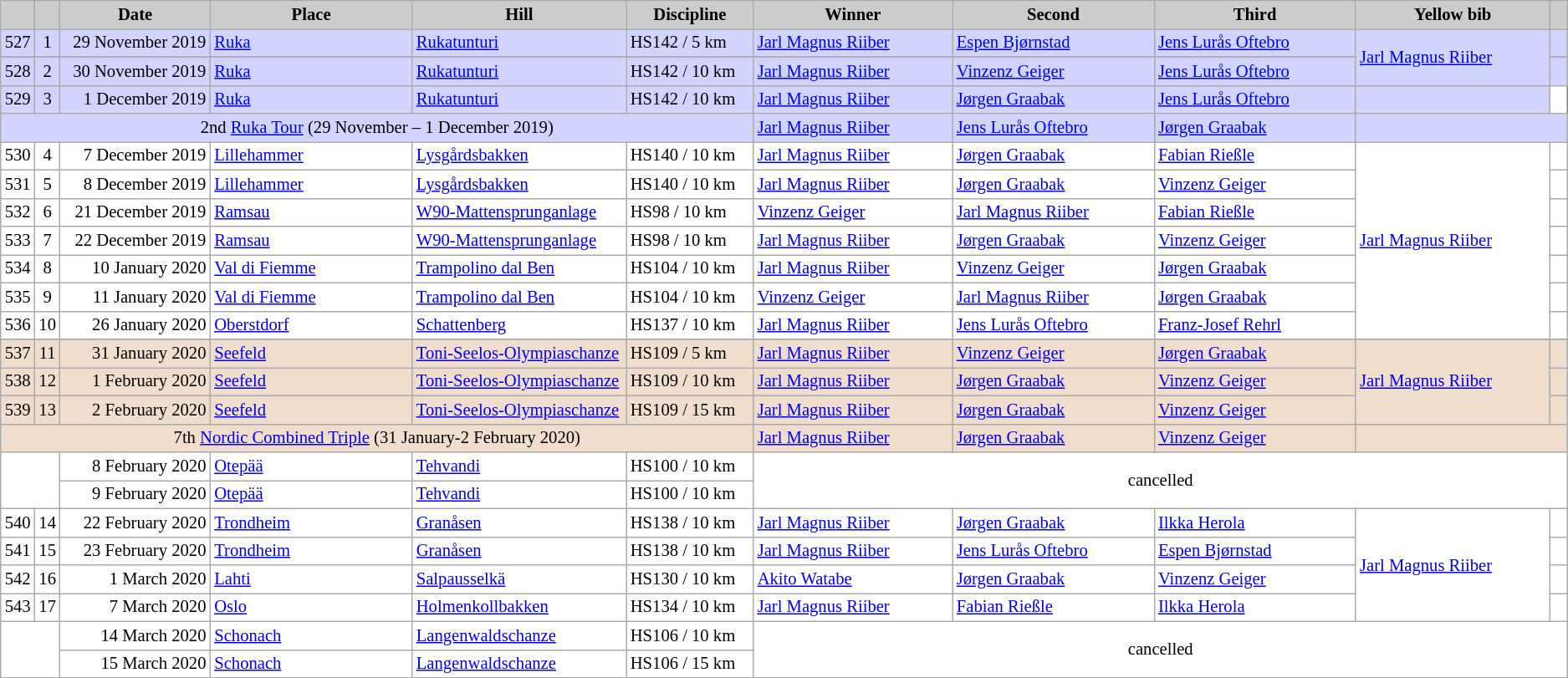<table class="wikitable plainrowheaders" style="background:#fff; font-size:86%; line-height:16px; border:grey solid 1px; border-collapse:collapse;">
<tr>
<th scope="col" style="background:#ccc; width=20 px;"></th>
<th scope="col" style="background:#ccc; width=30 px;"></th>
<th scope="col" style="background:#ccc; width:130px;">Date</th>
<th scope="col" style="background:#ccc; width:180px;">Place</th>
<th scope="col" style="background:#ccc; width:180px;">Hill</th>
<th scope="col" style="background:#ccc; width:106px;">Discipline</th>
<th scope="col" style="background:#ccc; width:185px;">Winner</th>
<th scope="col" style="background:#ccc; width:185px;">Second</th>
<th scope="col" style="background:#ccc; width:185px;">Third</th>
<th scope="col" style="background:#ccc; width:180px;">Yellow bib</th>
<th scope="col" style="background:#ccc; width:10px;"></th>
</tr>
<tr bgcolor=#D0D4FF>
<td align="center">527</td>
<td align="center">1</td>
<td align="right">29 November 2019</td>
<td> <a href='#'>Ruka</a></td>
<td><a href='#'>Rukatunturi</a></td>
<td>HS142 / 5 km  </td>
<td> <a href='#'>Jarl Magnus Riiber</a></td>
<td> <a href='#'>Espen Bjørnstad</a></td>
<td> <a href='#'>Jens Lurås Oftebro</a></td>
<td rowspan=3> <a href='#'>Jarl Magnus Riiber</a></td>
<td></td>
</tr>
<tr>
</tr>
<tr bgcolor=#D0D4FF>
<td align="center">528</td>
<td align="center">2</td>
<td align="right">30 November 2019</td>
<td> <a href='#'>Ruka</a></td>
<td><a href='#'>Rukatunturi</a></td>
<td>HS142 / 10 km  </td>
<td> <a href='#'>Jarl Magnus Riiber</a></td>
<td> <a href='#'>Vinzenz Geiger</a></td>
<td> <a href='#'>Jens Lurås Oftebro</a></td>
<td></td>
</tr>
<tr bgcolor=#D0D4FF>
<td align="center">529</td>
<td align="center">3</td>
<td align="right">1 December 2019</td>
<td> <a href='#'>Ruka</a></td>
<td><a href='#'>Rukatunturi</a></td>
<td>HS142 / 10 km  </td>
<td> <a href='#'>Jarl Magnus Riiber</a></td>
<td> <a href='#'>Jørgen Graabak</a></td>
<td> <a href='#'>Jens Lurås Oftebro</a></td>
<td></td>
</tr>
<tr bgcolor=#D0D4FF>
<td colspan="6" align="center">2nd <a href='#'>Ruka Tour</a> (29 November – 1 December 2019)</td>
<td> <a href='#'>Jarl Magnus Riiber</a></td>
<td> <a href='#'>Jens Lurås Oftebro</a></td>
<td> <a href='#'>Jørgen Graabak</a></td>
<td colspan="2"></td>
</tr>
<tr>
<td align="center">530</td>
<td align="center">4</td>
<td align="right">7 December 2019</td>
<td> <a href='#'>Lillehammer</a></td>
<td><a href='#'>Lysgårdsbakken</a></td>
<td>HS140 / 10 km  </td>
<td> <a href='#'>Jarl Magnus Riiber</a></td>
<td> <a href='#'>Jørgen Graabak</a></td>
<td> <a href='#'>Fabian Rießle</a></td>
<td rowspan=7> <a href='#'>Jarl Magnus Riiber</a></td>
<td></td>
</tr>
<tr>
<td align="center">531</td>
<td align="center">5</td>
<td align="right">8 December 2019</td>
<td> <a href='#'>Lillehammer</a></td>
<td><a href='#'>Lysgårdsbakken</a></td>
<td>HS140 / 10 km  </td>
<td> <a href='#'>Jarl Magnus Riiber</a></td>
<td> <a href='#'>Jørgen Graabak</a></td>
<td> <a href='#'>Vinzenz Geiger</a></td>
<td></td>
</tr>
<tr>
<td align="center">532</td>
<td align="center">6</td>
<td align="right">21 December 2019</td>
<td> <a href='#'>Ramsau</a></td>
<td><a href='#'>W90-Mattensprunganlage</a></td>
<td>HS98 / 10 km  </td>
<td> <a href='#'>Vinzenz Geiger</a></td>
<td> <a href='#'>Jarl Magnus Riiber</a></td>
<td> <a href='#'>Fabian Rießle</a></td>
<td></td>
</tr>
<tr>
<td align="center">533</td>
<td align="center">7</td>
<td align="right">22 December 2019</td>
<td> <a href='#'>Ramsau</a></td>
<td><a href='#'>W90-Mattensprunganlage</a></td>
<td>HS98 / 10 km  </td>
<td> <a href='#'>Jarl Magnus Riiber</a></td>
<td> <a href='#'>Jørgen Graabak</a></td>
<td> <a href='#'>Vinzenz Geiger</a></td>
<td></td>
</tr>
<tr>
<td align="center">534</td>
<td align="center">8</td>
<td align="right">10 January 2020</td>
<td> <a href='#'>Val di Fiemme</a></td>
<td><a href='#'>Trampolino dal Ben</a></td>
<td>HS104 / 10 km  </td>
<td> <a href='#'>Jarl Magnus Riiber</a></td>
<td> <a href='#'>Vinzenz Geiger</a></td>
<td> <a href='#'>Jørgen Graabak</a></td>
<td></td>
</tr>
<tr>
<td align="center">535</td>
<td align="center">9</td>
<td align="right">11 January 2020</td>
<td> <a href='#'>Val di Fiemme</a></td>
<td><a href='#'>Trampolino dal Ben</a></td>
<td>HS104 / 10 km  </td>
<td> <a href='#'>Vinzenz Geiger</a></td>
<td> <a href='#'>Jarl Magnus Riiber</a></td>
<td> <a href='#'>Jørgen Graabak</a></td>
<td></td>
</tr>
<tr>
<td align="center">536</td>
<td align="center">10</td>
<td align="right">26 January 2020</td>
<td> <a href='#'>Oberstdorf</a></td>
<td><a href='#'>Schattenberg</a></td>
<td>HS137 / 10 km  </td>
<td> <a href='#'>Jarl Magnus Riiber</a></td>
<td> <a href='#'>Jens Lurås Oftebro</a></td>
<td> <a href='#'>Franz-Josef Rehrl</a></td>
<td></td>
</tr>
<tr>
</tr>
<tr bgcolor="#EFDECD">
<td align="center">537</td>
<td align="center">11</td>
<td align="right">31 January 2020</td>
<td> <a href='#'>Seefeld</a></td>
<td><a href='#'>Toni-Seelos-Olympiaschanze</a></td>
<td>HS109 / 5 km  </td>
<td> <a href='#'>Jarl Magnus Riiber</a></td>
<td> <a href='#'>Vinzenz Geiger</a></td>
<td> <a href='#'>Jørgen Graabak</a></td>
<td rowspan=3> <a href='#'>Jarl Magnus Riiber</a></td>
<td></td>
</tr>
<tr bgcolor="#EFDECD">
<td align="center">538</td>
<td align="center">12</td>
<td align="right">1 February 2020</td>
<td> <a href='#'>Seefeld</a></td>
<td><a href='#'>Toni-Seelos-Olympiaschanze</a></td>
<td>HS109 / 10 km  </td>
<td> <a href='#'>Jarl Magnus Riiber</a></td>
<td> <a href='#'>Jørgen Graabak</a></td>
<td> <a href='#'>Vinzenz Geiger</a></td>
<td></td>
</tr>
<tr bgcolor="#EFDECD">
<td align="center">539</td>
<td align="center">13</td>
<td align="right">2 February 2020</td>
<td> <a href='#'>Seefeld</a></td>
<td><a href='#'>Toni-Seelos-Olympiaschanze</a></td>
<td>HS109 / 15 km  </td>
<td> <a href='#'>Jarl Magnus Riiber</a></td>
<td> <a href='#'>Jørgen Graabak</a></td>
<td> <a href='#'>Vinzenz Geiger</a></td>
<td></td>
</tr>
<tr bgcolor="#EFDECD">
<td colspan="6" align="center">7th <a href='#'>Nordic Combined Triple</a> (31 January-2 February 2020)</td>
<td> <a href='#'>Jarl Magnus Riiber</a></td>
<td> <a href='#'>Jørgen Graabak</a></td>
<td> <a href='#'>Vinzenz Geiger</a></td>
<td colspan="2"></td>
</tr>
<tr>
<td colspan="2" rowspan="2" align="center"></td>
<td align="right">8 February 2020</td>
<td> <a href='#'>Otepää</a></td>
<td><a href='#'>Tehvandi</a></td>
<td>HS100 / 10 km  </td>
<td align="center" colspan="5" rowspan="2">cancelled</td>
</tr>
<tr>
<td align="right">9 February 2020</td>
<td> <a href='#'>Otepää</a></td>
<td><a href='#'>Tehvandi</a></td>
<td>HS100 / 10 km  </td>
</tr>
<tr>
<td align="center">540</td>
<td align="center">14</td>
<td align="right">22 February 2020</td>
<td> <a href='#'>Trondheim</a></td>
<td><a href='#'>Granåsen</a></td>
<td>HS138 / 10 km  </td>
<td> <a href='#'>Jarl Magnus Riiber</a></td>
<td> <a href='#'>Jørgen Graabak</a></td>
<td> <a href='#'>Ilkka Herola</a></td>
<td rowspan="4"> <a href='#'>Jarl Magnus Riiber</a></td>
<td></td>
</tr>
<tr>
<td align="center">541</td>
<td align="center">15</td>
<td align="right">23 February 2020</td>
<td> <a href='#'>Trondheim</a></td>
<td><a href='#'>Granåsen</a></td>
<td>HS138 / 10 km  </td>
<td> <a href='#'>Jarl Magnus Riiber</a></td>
<td> <a href='#'>Jens Lurås Oftebro</a></td>
<td> <a href='#'>Espen Bjørnstad</a></td>
<td></td>
</tr>
<tr>
<td align="center">542</td>
<td align="center">16</td>
<td align="right">1 March 2020</td>
<td> <a href='#'>Lahti</a></td>
<td><a href='#'>Salpausselkä</a></td>
<td>HS130 / 10 km  </td>
<td> <a href='#'>Akito Watabe</a></td>
<td> <a href='#'>Jørgen Graabak</a></td>
<td> <a href='#'>Vinzenz Geiger</a></td>
<td></td>
</tr>
<tr>
<td align="center">543</td>
<td align="center">17</td>
<td align="right">7 March 2020</td>
<td> <a href='#'>Oslo</a></td>
<td><a href='#'>Holmenkollbakken</a></td>
<td>HS134 / 10 km  </td>
<td> <a href='#'>Jarl Magnus Riiber</a></td>
<td> <a href='#'>Fabian Rießle</a></td>
<td> <a href='#'>Ilkka Herola</a></td>
<td></td>
</tr>
<tr>
<td colspan="2" rowspan="2" align="center"></td>
<td align="right">14 March 2020</td>
<td> <a href='#'>Schonach</a></td>
<td><a href='#'>Langenwaldschanze</a></td>
<td>HS106 / 10 km  </td>
<td align="center" colspan="5" rowspan="2">cancelled</td>
</tr>
<tr>
<td align="right">15 March 2020</td>
<td> <a href='#'>Schonach</a></td>
<td><a href='#'>Langenwaldschanze</a></td>
<td>HS106 / 15 km  </td>
</tr>
</table>
